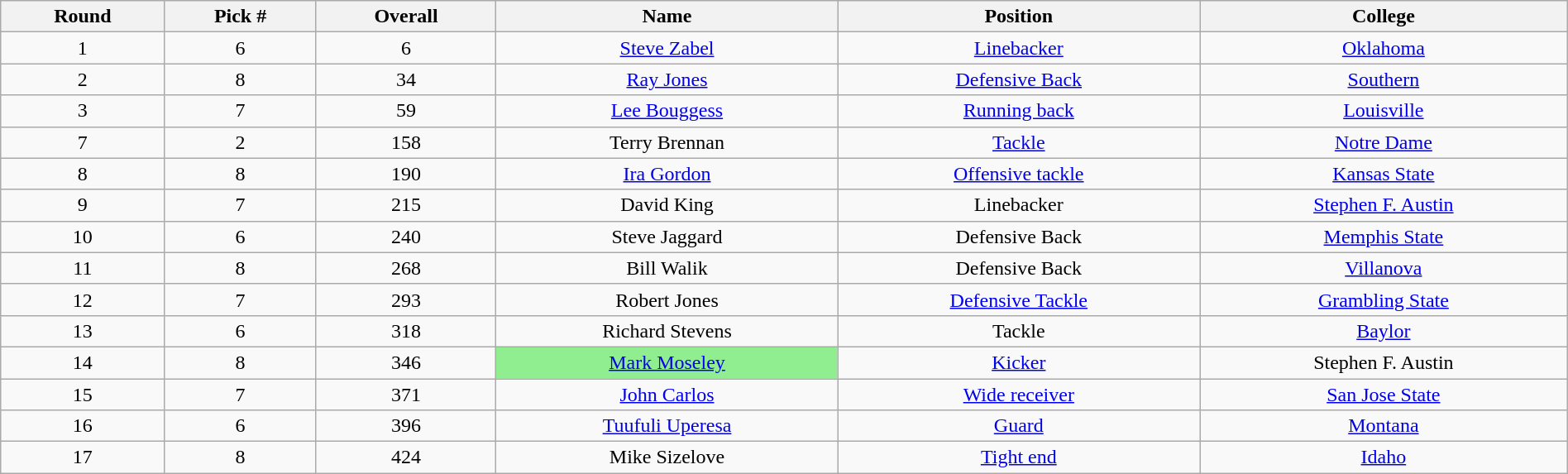<table class="wikitable sortable sortable" style="width: 100%; text-align:center">
<tr>
<th>Round</th>
<th>Pick #</th>
<th>Overall</th>
<th>Name</th>
<th>Position</th>
<th>College</th>
</tr>
<tr>
<td>1</td>
<td>6</td>
<td>6</td>
<td><a href='#'>Steve Zabel</a></td>
<td><a href='#'>Linebacker</a></td>
<td><a href='#'>Oklahoma</a></td>
</tr>
<tr>
<td>2</td>
<td>8</td>
<td>34</td>
<td><a href='#'>Ray Jones</a></td>
<td><a href='#'>Defensive Back</a></td>
<td><a href='#'>Southern</a></td>
</tr>
<tr>
<td>3</td>
<td>7</td>
<td>59</td>
<td><a href='#'>Lee Bouggess</a></td>
<td><a href='#'>Running back</a></td>
<td><a href='#'>Louisville</a></td>
</tr>
<tr>
<td>7</td>
<td>2</td>
<td>158</td>
<td>Terry Brennan</td>
<td><a href='#'>Tackle</a></td>
<td><a href='#'>Notre Dame</a></td>
</tr>
<tr>
<td>8</td>
<td>8</td>
<td>190</td>
<td><a href='#'>Ira Gordon</a></td>
<td><a href='#'>Offensive tackle</a></td>
<td><a href='#'>Kansas State</a></td>
</tr>
<tr>
<td>9</td>
<td>7</td>
<td>215</td>
<td>David King</td>
<td>Linebacker</td>
<td><a href='#'>Stephen F. Austin</a></td>
</tr>
<tr>
<td>10</td>
<td>6</td>
<td>240</td>
<td>Steve Jaggard</td>
<td>Defensive Back</td>
<td><a href='#'>Memphis State</a></td>
</tr>
<tr>
<td>11</td>
<td>8</td>
<td>268</td>
<td>Bill Walik</td>
<td>Defensive Back</td>
<td><a href='#'>Villanova</a></td>
</tr>
<tr>
<td>12</td>
<td>7</td>
<td>293</td>
<td>Robert Jones</td>
<td><a href='#'>Defensive Tackle</a></td>
<td><a href='#'>Grambling State</a></td>
</tr>
<tr>
<td>13</td>
<td>6</td>
<td>318</td>
<td>Richard Stevens</td>
<td>Tackle</td>
<td><a href='#'>Baylor</a></td>
</tr>
<tr>
<td>14</td>
<td>8</td>
<td>346</td>
<td bgcolor=lightgreen><a href='#'>Mark Moseley</a></td>
<td><a href='#'>Kicker</a></td>
<td>Stephen F. Austin</td>
</tr>
<tr>
<td>15</td>
<td>7</td>
<td>371</td>
<td><a href='#'>John Carlos</a></td>
<td><a href='#'>Wide receiver</a></td>
<td><a href='#'>San Jose State</a></td>
</tr>
<tr>
<td>16</td>
<td>6</td>
<td>396</td>
<td><a href='#'>Tuufuli Uperesa</a></td>
<td><a href='#'>Guard</a></td>
<td><a href='#'>Montana</a></td>
</tr>
<tr>
<td>17</td>
<td>8</td>
<td>424</td>
<td>Mike Sizelove</td>
<td><a href='#'>Tight end</a></td>
<td><a href='#'>Idaho</a></td>
</tr>
</table>
